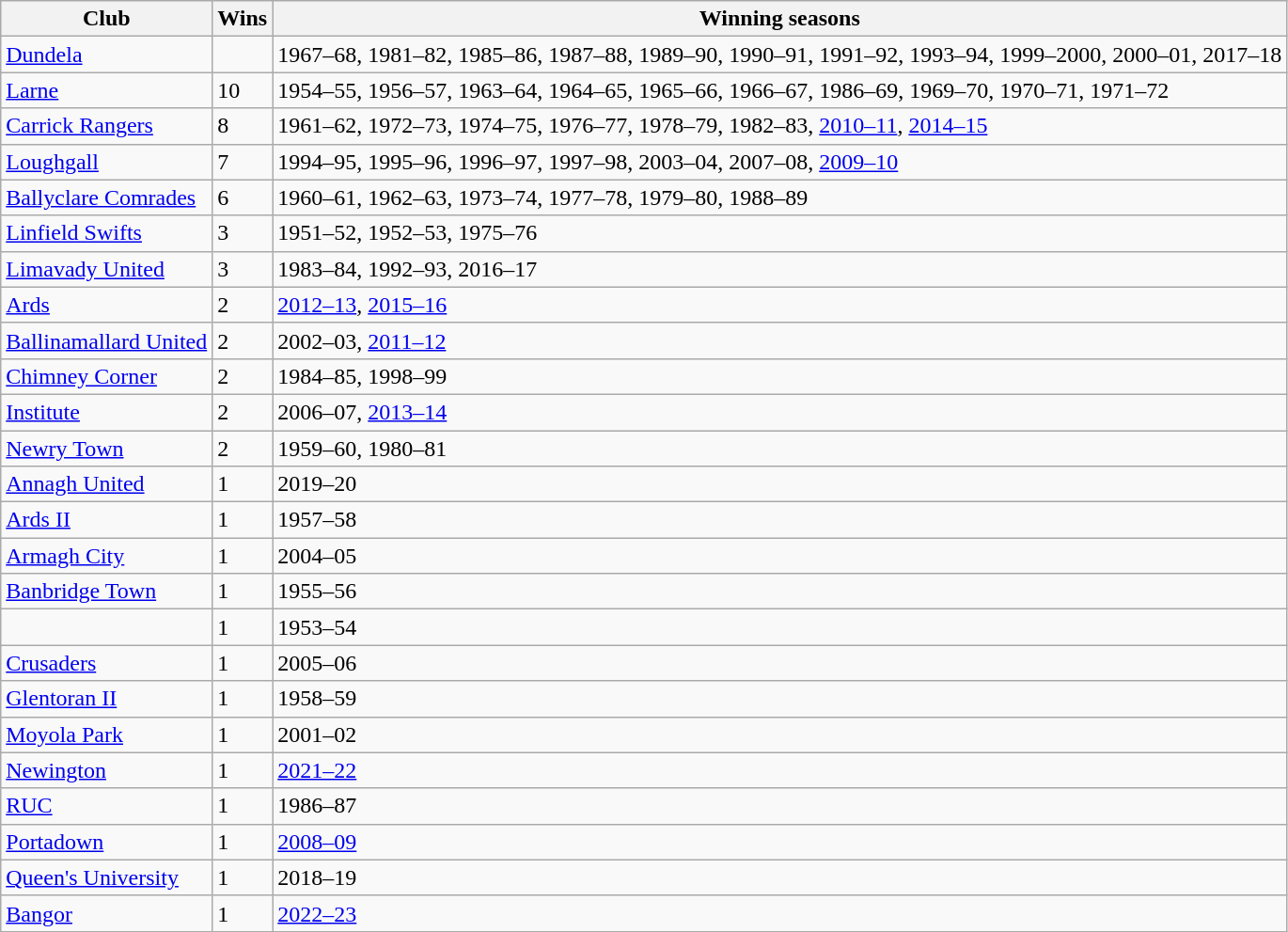<table class="wikitable">
<tr>
<th>Club</th>
<th>Wins</th>
<th>Winning seasons</th>
</tr>
<tr>
<td><a href='#'>Dundela</a></td>
<td></td>
<td>1967–68, 1981–82, 1985–86, 1987–88, 1989–90, 1990–91, 1991–92, 1993–94, 1999–2000, 2000–01, 2017–18</td>
</tr>
<tr>
<td><a href='#'>Larne</a></td>
<td>10</td>
<td>1954–55, 1956–57, 1963–64, 1964–65, 1965–66, 1966–67, 1986–69, 1969–70, 1970–71, 1971–72</td>
</tr>
<tr>
<td><a href='#'>Carrick Rangers</a></td>
<td>8</td>
<td>1961–62, 1972–73, 1974–75, 1976–77, 1978–79, 1982–83, <a href='#'>2010–11</a>, <a href='#'>2014–15</a></td>
</tr>
<tr>
<td><a href='#'>Loughgall</a></td>
<td>7</td>
<td>1994–95, 1995–96, 1996–97, 1997–98, 2003–04, 2007–08, <a href='#'>2009–10</a></td>
</tr>
<tr>
<td><a href='#'>Ballyclare Comrades</a></td>
<td>6</td>
<td>1960–61, 1962–63, 1973–74, 1977–78, 1979–80, 1988–89</td>
</tr>
<tr>
<td><a href='#'>Linfield Swifts</a></td>
<td>3</td>
<td>1951–52, 1952–53, 1975–76</td>
</tr>
<tr>
<td><a href='#'>Limavady United</a></td>
<td>3</td>
<td>1983–84, 1992–93, 2016–17</td>
</tr>
<tr>
<td><a href='#'>Ards</a></td>
<td>2</td>
<td><a href='#'>2012–13</a>, <a href='#'>2015–16</a></td>
</tr>
<tr>
<td><a href='#'>Ballinamallard United</a></td>
<td>2</td>
<td>2002–03, <a href='#'>2011–12</a></td>
</tr>
<tr>
<td><a href='#'>Chimney Corner</a></td>
<td>2</td>
<td>1984–85, 1998–99</td>
</tr>
<tr>
<td><a href='#'>Institute</a></td>
<td>2</td>
<td>2006–07, <a href='#'>2013–14</a></td>
</tr>
<tr>
<td><a href='#'>Newry Town</a></td>
<td>2</td>
<td>1959–60, 1980–81</td>
</tr>
<tr>
<td><a href='#'>Annagh United</a></td>
<td>1</td>
<td>2019–20</td>
</tr>
<tr>
<td><a href='#'>Ards II</a></td>
<td>1</td>
<td>1957–58</td>
</tr>
<tr>
<td><a href='#'>Armagh City</a></td>
<td>1</td>
<td>2004–05</td>
</tr>
<tr>
<td><a href='#'>Banbridge Town</a></td>
<td>1</td>
<td>1955–56</td>
</tr>
<tr>
<td></td>
<td>1</td>
<td>1953–54</td>
</tr>
<tr>
<td><a href='#'>Crusaders</a></td>
<td>1</td>
<td>2005–06</td>
</tr>
<tr>
<td><a href='#'>Glentoran II</a></td>
<td>1</td>
<td>1958–59</td>
</tr>
<tr>
<td><a href='#'>Moyola Park</a></td>
<td>1</td>
<td>2001–02</td>
</tr>
<tr>
<td><a href='#'>Newington</a></td>
<td>1</td>
<td><a href='#'>2021–22</a></td>
</tr>
<tr>
<td><a href='#'>RUC</a></td>
<td>1</td>
<td>1986–87</td>
</tr>
<tr>
<td><a href='#'>Portadown</a></td>
<td>1</td>
<td><a href='#'>2008–09</a></td>
</tr>
<tr>
<td><a href='#'>Queen's University</a></td>
<td>1</td>
<td>2018–19</td>
</tr>
<tr>
<td><a href='#'>Bangor</a></td>
<td>1</td>
<td><a href='#'>2022–23</a></td>
</tr>
</table>
